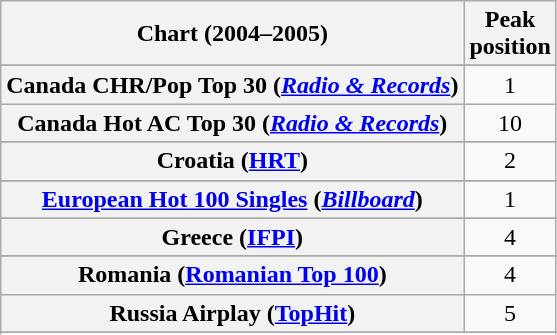<table class="wikitable sortable plainrowheaders" style="text-align:center">
<tr>
<th scope="col">Chart (2004–2005)</th>
<th scope="col">Peak<br>position</th>
</tr>
<tr>
</tr>
<tr>
</tr>
<tr>
</tr>
<tr>
</tr>
<tr>
</tr>
<tr>
<th scope="row">Canada CHR/Pop Top 30 (<em><a href='#'>Radio & Records</a></em>)</th>
<td>1</td>
</tr>
<tr>
<th scope="row">Canada Hot AC Top 30 (<em><a href='#'>Radio & Records</a></em>)</th>
<td>10</td>
</tr>
<tr>
</tr>
<tr>
<th scope="row">Croatia (<a href='#'>HRT</a>)</th>
<td>2</td>
</tr>
<tr>
</tr>
<tr>
<th scope="row"><a href='#'>European Hot 100 Singles</a> (<em><a href='#'>Billboard</a></em>)</th>
<td>1</td>
</tr>
<tr>
</tr>
<tr>
</tr>
<tr>
</tr>
<tr>
<th scope="row">Greece (<a href='#'>IFPI</a>)</th>
<td>4</td>
</tr>
<tr>
</tr>
<tr>
</tr>
<tr>
</tr>
<tr>
</tr>
<tr>
</tr>
<tr>
</tr>
<tr>
</tr>
<tr>
</tr>
<tr>
<th scope="row">Romania (<a href='#'>Romanian Top 100</a>)</th>
<td>4</td>
</tr>
<tr>
<th scope="row">Russia Airplay (<a href='#'>TopHit</a>)</th>
<td>5</td>
</tr>
<tr>
</tr>
<tr>
</tr>
<tr>
</tr>
<tr>
</tr>
<tr>
</tr>
<tr>
</tr>
<tr>
</tr>
<tr>
</tr>
<tr>
</tr>
<tr>
</tr>
<tr>
</tr>
<tr>
</tr>
<tr>
</tr>
</table>
